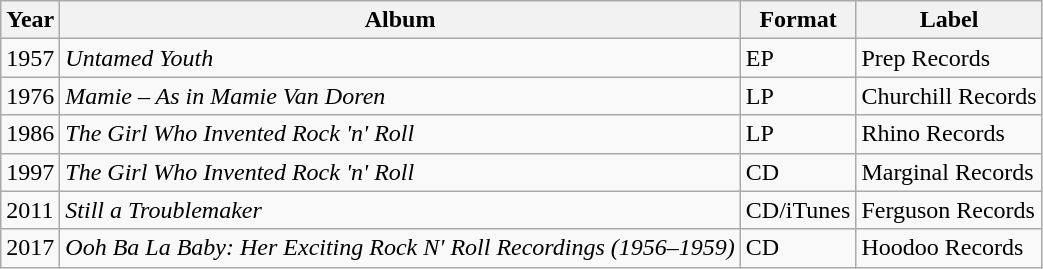<table class="wikitable">
<tr>
<th>Year</th>
<th>Album</th>
<th>Format</th>
<th>Label</th>
</tr>
<tr>
<td>1957</td>
<td><em>Untamed Youth</em></td>
<td>EP</td>
<td>Prep Records</td>
</tr>
<tr>
<td>1976</td>
<td><em>Mamie – As in Mamie Van Doren</em></td>
<td>LP</td>
<td>Churchill Records</td>
</tr>
<tr>
<td>1986</td>
<td><em>The Girl Who Invented Rock 'n' Roll</em></td>
<td>LP</td>
<td>Rhino Records</td>
</tr>
<tr>
<td>1997</td>
<td><em>The Girl Who Invented Rock 'n' Roll</em></td>
<td>CD</td>
<td>Marginal Records</td>
</tr>
<tr>
<td>2011</td>
<td><em>Still a Troublemaker</em></td>
<td>CD/iTunes</td>
<td>Ferguson Records</td>
</tr>
<tr>
<td>2017</td>
<td><em>Ooh Ba La Baby: Her Exciting Rock N' Roll Recordings (1956–1959)</em></td>
<td>CD</td>
<td>Hoodoo Records</td>
</tr>
</table>
